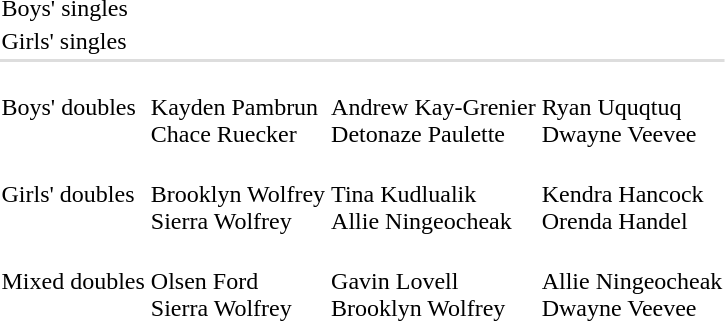<table>
<tr>
<td>Boys' singles</td>
<td nowrap></td>
<td></td>
<td></td>
</tr>
<tr>
<td>Girls' singles</td>
<td></td>
<td></td>
<td></td>
</tr>
<tr bgcolor=#dddddd>
<td colspan=4></td>
</tr>
<tr>
<td>Boys' doubles</td>
<td><br>Kayden Pambrun<br>Chace Ruecker</td>
<td><br>Andrew Kay-Grenier<br>Detonaze Paulette</td>
<td><br>Ryan Uquqtuq<br>Dwayne Veevee</td>
</tr>
<tr>
<td>Girls' doubles</td>
<td><br>Brooklyn Wolfrey<br>Sierra Wolfrey</td>
<td><br>Tina Kudlualik<br>Allie Ningeocheak</td>
<td><br>Kendra Hancock<br>Orenda Handel</td>
</tr>
<tr>
<td>Mixed doubles</td>
<td><br>Olsen Ford<br>Sierra Wolfrey</td>
<td nowrap><br>Gavin Lovell<br>Brooklyn Wolfrey</td>
<td><br>Allie Ningeocheak<br>Dwayne Veevee</td>
</tr>
</table>
